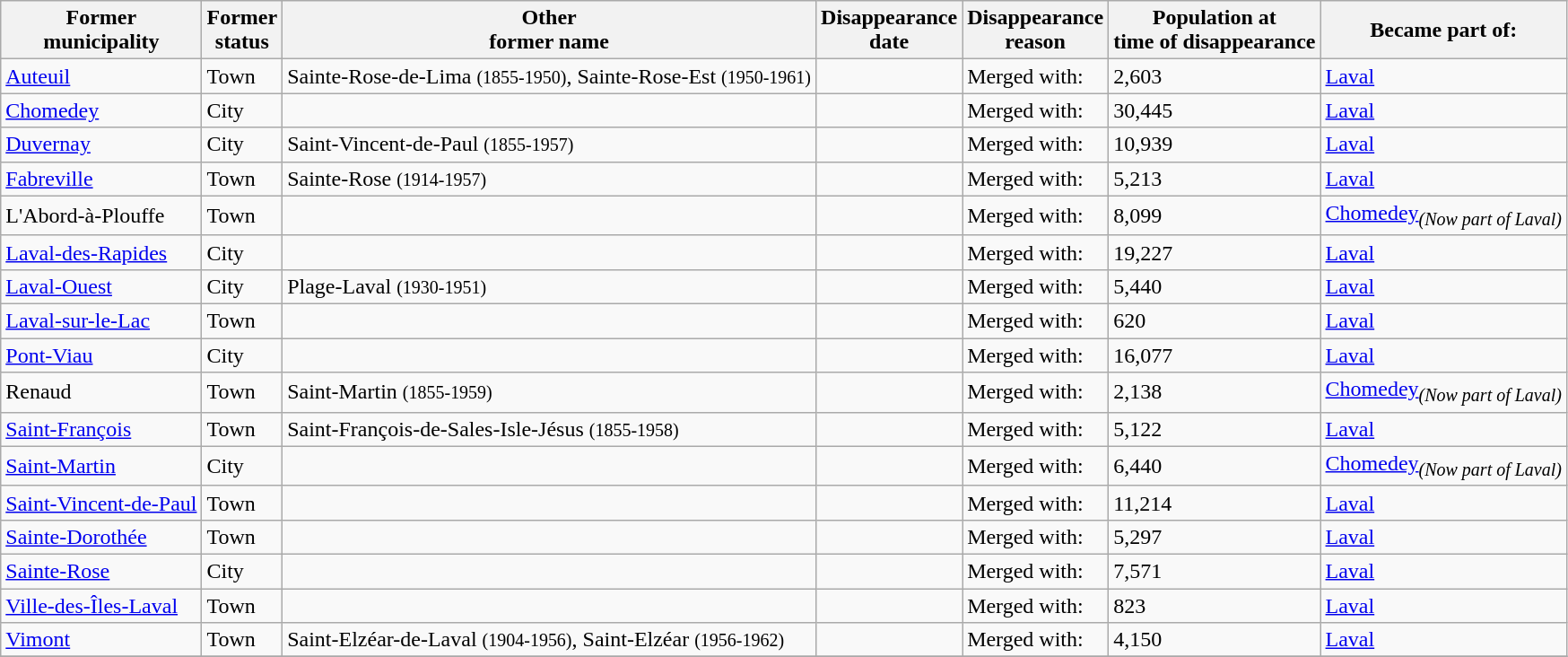<table class="wikitable sortable">
<tr>
<th>Former<br>municipality</th>
<th>Former<br>status</th>
<th>Other<br>former name</th>
<th>Disappearance<br>date</th>
<th>Disappearance<br>reason</th>
<th>Population at<br>time of disappearance</th>
<th>Became part of:</th>
</tr>
<tr ->
<td><a href='#'>Auteuil</a></td>
<td>Town</td>
<td>Sainte-Rose-de-Lima <small>(1855-1950)</small>, Sainte-Rose-Est <small>(1950-1961)</small></td>
<td></td>
<td>Merged with:<br></td>
<td>2,603</td>
<td><a href='#'>Laval</a></td>
</tr>
<tr ->
<td><a href='#'>Chomedey</a></td>
<td>City</td>
<td> </td>
<td></td>
<td>Merged with: <br></td>
<td>30,445</td>
<td><a href='#'>Laval</a></td>
</tr>
<tr ->
<td><a href='#'>Duvernay</a></td>
<td>City</td>
<td>Saint-Vincent-de-Paul <small>(1855-1957)</small></td>
<td></td>
<td>Merged with: <br></td>
<td>10,939</td>
<td><a href='#'>Laval</a></td>
</tr>
<tr ->
<td><a href='#'>Fabreville</a></td>
<td>Town</td>
<td>Sainte-Rose <small>(1914-1957)</small></td>
<td></td>
<td>Merged with: <br></td>
<td>5,213</td>
<td><a href='#'>Laval</a></td>
</tr>
<tr ->
<td>L'Abord-à-Plouffe</td>
<td>Town</td>
<td> </td>
<td></td>
<td>Merged with: <br></td>
<td>8,099</td>
<td><a href='#'>Chomedey</a><sub><em>(Now part of Laval)</em></sub></td>
</tr>
<tr ->
<td><a href='#'>Laval-des-Rapides</a></td>
<td>City</td>
<td> </td>
<td></td>
<td>Merged with: <br></td>
<td>19,227</td>
<td><a href='#'>Laval</a></td>
</tr>
<tr ->
<td><a href='#'>Laval-Ouest</a></td>
<td>City</td>
<td>Plage-Laval <small>(1930-1951)</small></td>
<td></td>
<td>Merged with: <br></td>
<td>5,440</td>
<td><a href='#'>Laval</a></td>
</tr>
<tr ->
<td><a href='#'>Laval-sur-le-Lac</a></td>
<td>Town</td>
<td> </td>
<td></td>
<td>Merged with: <br></td>
<td>620</td>
<td><a href='#'>Laval</a></td>
</tr>
<tr ->
<td><a href='#'>Pont-Viau</a></td>
<td>City</td>
<td> </td>
<td></td>
<td>Merged with: <br></td>
<td>16,077</td>
<td><a href='#'>Laval</a></td>
</tr>
<tr ->
<td>Renaud</td>
<td>Town</td>
<td>Saint-Martin <small>(1855-1959)</small></td>
<td></td>
<td>Merged with: <br></td>
<td>2,138</td>
<td><a href='#'>Chomedey</a><sub><em>(Now part of Laval)</em></sub></td>
</tr>
<tr ->
<td><a href='#'>Saint-François</a></td>
<td>Town</td>
<td>Saint-François-de-Sales-Isle-Jésus <small>(1855-1958)</small></td>
<td></td>
<td>Merged with: <br></td>
<td>5,122</td>
<td><a href='#'>Laval</a></td>
</tr>
<tr ->
<td><a href='#'>Saint-Martin</a></td>
<td>City</td>
<td> </td>
<td></td>
<td>Merged with: <br></td>
<td>6,440</td>
<td><a href='#'>Chomedey</a><sub><em>(Now part of Laval)</em></sub></td>
</tr>
<tr ->
<td><a href='#'>Saint-Vincent-de-Paul</a></td>
<td>Town</td>
<td> </td>
<td></td>
<td>Merged with: <br></td>
<td>11,214</td>
<td><a href='#'>Laval</a></td>
</tr>
<tr ->
<td><a href='#'>Sainte-Dorothée</a></td>
<td>Town</td>
<td> </td>
<td></td>
<td>Merged with: <br></td>
<td>5,297</td>
<td><a href='#'>Laval</a></td>
</tr>
<tr ->
<td><a href='#'>Sainte-Rose</a></td>
<td>City</td>
<td> </td>
<td></td>
<td>Merged with: <br></td>
<td>7,571</td>
<td><a href='#'>Laval</a></td>
</tr>
<tr ->
<td><a href='#'>Ville-des-Îles-Laval</a></td>
<td>Town</td>
<td> </td>
<td></td>
<td>Merged with: <br></td>
<td>823</td>
<td><a href='#'>Laval</a></td>
</tr>
<tr ->
<td><a href='#'>Vimont</a></td>
<td>Town</td>
<td>Saint-Elzéar-de-Laval <small>(1904-1956)</small>, Saint-Elzéar <small>(1956-1962)</small></td>
<td></td>
<td>Merged with: <br></td>
<td>4,150</td>
<td><a href='#'>Laval</a></td>
</tr>
<tr ->
</tr>
</table>
